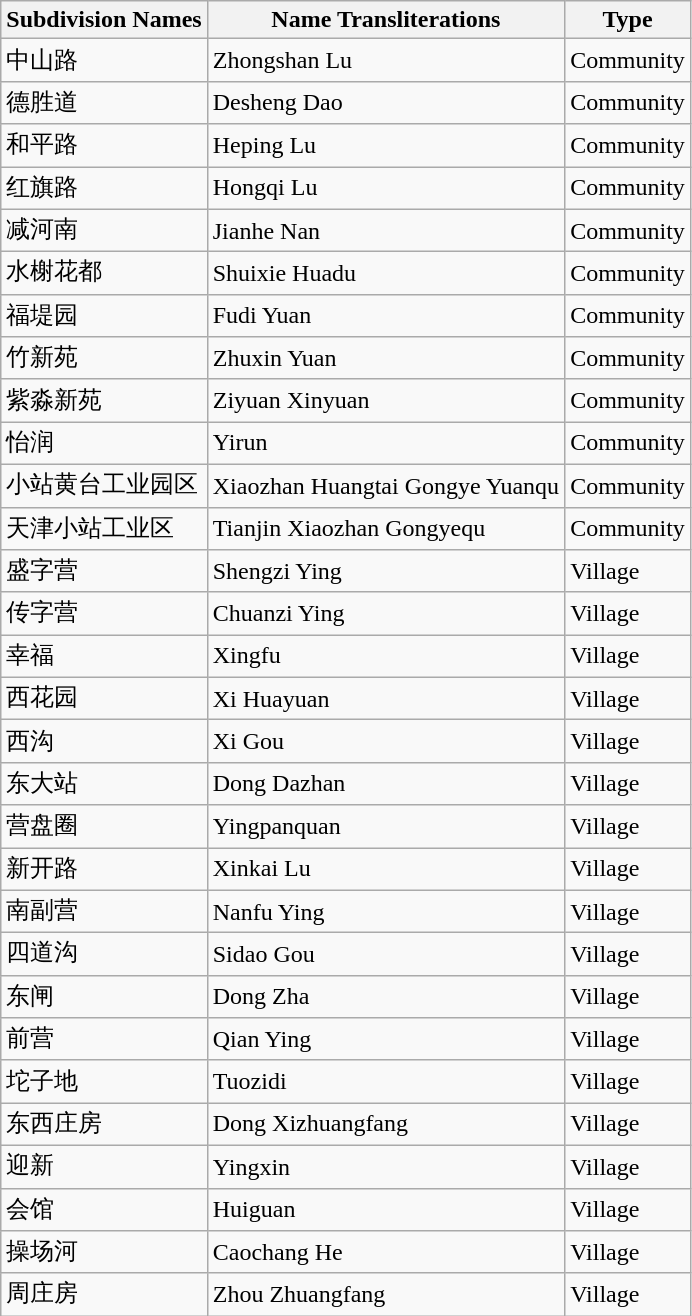<table class="wikitable sortable">
<tr>
<th>Subdivision Names</th>
<th>Name Transliterations</th>
<th>Type</th>
</tr>
<tr>
<td>中山路</td>
<td>Zhongshan Lu</td>
<td>Community</td>
</tr>
<tr>
<td>德胜道</td>
<td>Desheng Dao</td>
<td>Community</td>
</tr>
<tr>
<td>和平路</td>
<td>Heping Lu</td>
<td>Community</td>
</tr>
<tr>
<td>红旗路</td>
<td>Hongqi Lu</td>
<td>Community</td>
</tr>
<tr>
<td>减河南</td>
<td>Jianhe Nan</td>
<td>Community</td>
</tr>
<tr>
<td>水榭花都</td>
<td>Shuixie Huadu</td>
<td>Community</td>
</tr>
<tr>
<td>福堤园</td>
<td>Fudi Yuan</td>
<td>Community</td>
</tr>
<tr>
<td>竹新苑</td>
<td>Zhuxin Yuan</td>
<td>Community</td>
</tr>
<tr>
<td>紫淼新苑</td>
<td>Ziyuan Xinyuan</td>
<td>Community</td>
</tr>
<tr>
<td>怡润</td>
<td>Yirun</td>
<td>Community</td>
</tr>
<tr>
<td>小站黄台工业园区</td>
<td>Xiaozhan Huangtai Gongye Yuanqu</td>
<td>Community</td>
</tr>
<tr>
<td>天津小站工业区</td>
<td>Tianjin Xiaozhan Gongyequ</td>
<td>Community</td>
</tr>
<tr>
<td>盛字营</td>
<td>Shengzi Ying</td>
<td>Village</td>
</tr>
<tr>
<td>传字营</td>
<td>Chuanzi Ying</td>
<td>Village</td>
</tr>
<tr>
<td>幸福</td>
<td>Xingfu</td>
<td>Village</td>
</tr>
<tr>
<td>西花园</td>
<td>Xi Huayuan</td>
<td>Village</td>
</tr>
<tr>
<td>西沟</td>
<td>Xi Gou</td>
<td>Village</td>
</tr>
<tr>
<td>东大站</td>
<td>Dong Dazhan</td>
<td>Village</td>
</tr>
<tr>
<td>营盘圈</td>
<td>Yingpanquan</td>
<td>Village</td>
</tr>
<tr>
<td>新开路</td>
<td>Xinkai Lu</td>
<td>Village</td>
</tr>
<tr>
<td>南副营</td>
<td>Nanfu Ying</td>
<td>Village</td>
</tr>
<tr>
<td>四道沟</td>
<td>Sidao Gou</td>
<td>Village</td>
</tr>
<tr>
<td>东闸</td>
<td>Dong Zha</td>
<td>Village</td>
</tr>
<tr>
<td>前营</td>
<td>Qian Ying</td>
<td>Village</td>
</tr>
<tr>
<td>坨子地</td>
<td>Tuozidi</td>
<td>Village</td>
</tr>
<tr>
<td>东西庄房</td>
<td>Dong Xizhuangfang</td>
<td>Village</td>
</tr>
<tr>
<td>迎新</td>
<td>Yingxin</td>
<td>Village</td>
</tr>
<tr>
<td>会馆</td>
<td>Huiguan</td>
<td>Village</td>
</tr>
<tr>
<td>操场河</td>
<td>Caochang He</td>
<td>Village</td>
</tr>
<tr>
<td>周庄房</td>
<td>Zhou Zhuangfang</td>
<td>Village</td>
</tr>
</table>
